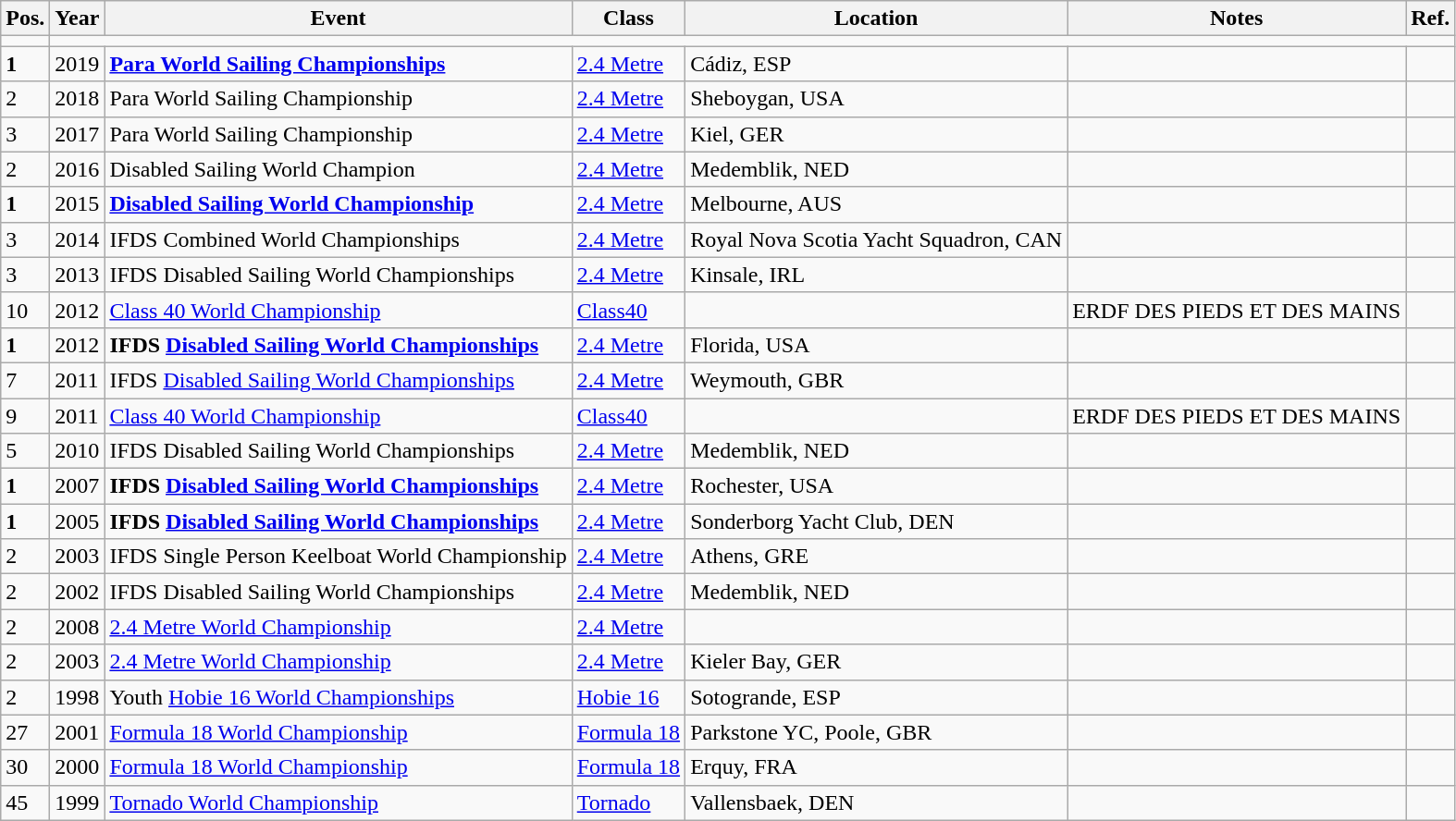<table class="wikitable sortable">
<tr>
<th>Pos.</th>
<th>Year</th>
<th>Event</th>
<th>Class</th>
<th>Location</th>
<th>Notes</th>
<th>Ref.</th>
</tr>
<tr>
<td></td>
</tr>
<tr>
<td><strong>1</strong></td>
<td>2019</td>
<td><strong><a href='#'>Para World Sailing Championships</a></strong></td>
<td><a href='#'>2.4 Metre</a></td>
<td>Cádiz, ESP</td>
<td></td>
<td></td>
</tr>
<tr>
<td>2</td>
<td>2018</td>
<td>Para World Sailing Championship</td>
<td><a href='#'>2.4 Metre</a></td>
<td>Sheboygan, USA</td>
<td></td>
<td></td>
</tr>
<tr>
<td>3</td>
<td>2017</td>
<td>Para World Sailing Championship</td>
<td><a href='#'>2.4 Metre</a></td>
<td>Kiel, GER</td>
<td></td>
<td></td>
</tr>
<tr>
<td>2</td>
<td>2016</td>
<td>Disabled Sailing World Champion</td>
<td><a href='#'>2.4 Metre</a></td>
<td>Medemblik, NED</td>
<td></td>
<td></td>
</tr>
<tr>
<td><strong>1</strong></td>
<td>2015</td>
<td><strong><a href='#'>Disabled Sailing World Championship</a></strong></td>
<td><a href='#'>2.4 Metre</a></td>
<td>Melbourne, AUS</td>
<td></td>
<td></td>
</tr>
<tr>
<td>3</td>
<td>2014</td>
<td>IFDS Combined World Championships</td>
<td><a href='#'>2.4 Metre</a></td>
<td>Royal Nova Scotia Yacht Squadron, CAN</td>
<td></td>
<td></td>
</tr>
<tr>
<td>3</td>
<td>2013</td>
<td>IFDS Disabled Sailing World Championships</td>
<td><a href='#'>2.4 Metre</a></td>
<td>Kinsale, IRL</td>
<td></td>
<td></td>
</tr>
<tr>
<td>10</td>
<td>2012</td>
<td><a href='#'>Class 40 World Championship</a></td>
<td><a href='#'>Class40</a></td>
<td></td>
<td>ERDF DES PIEDS ET DES MAINS</td>
<td></td>
</tr>
<tr>
<td><strong>1</strong></td>
<td>2012</td>
<td><strong>IFDS <a href='#'>Disabled Sailing World Championships</a></strong></td>
<td><a href='#'>2.4 Metre</a></td>
<td>Florida, USA</td>
<td></td>
<td></td>
</tr>
<tr>
<td>7</td>
<td>2011</td>
<td>IFDS <a href='#'>Disabled Sailing World Championships</a></td>
<td><a href='#'>2.4 Metre</a></td>
<td>Weymouth, GBR</td>
<td></td>
<td></td>
</tr>
<tr>
<td>9</td>
<td>2011</td>
<td><a href='#'>Class 40 World Championship</a></td>
<td><a href='#'>Class40</a></td>
<td></td>
<td>ERDF DES PIEDS ET DES MAINS</td>
<td></td>
</tr>
<tr>
<td>5</td>
<td>2010</td>
<td>IFDS Disabled Sailing World Championships</td>
<td><a href='#'>2.4 Metre</a></td>
<td>Medemblik, NED</td>
<td></td>
<td></td>
</tr>
<tr>
<td><strong>1</strong></td>
<td>2007</td>
<td><strong>IFDS <a href='#'>Disabled Sailing World Championships</a></strong></td>
<td><a href='#'>2.4 Metre</a></td>
<td>Rochester, USA</td>
<td></td>
<td></td>
</tr>
<tr>
<td><strong>1</strong></td>
<td>2005</td>
<td><strong>IFDS <a href='#'>Disabled Sailing World Championships</a></strong></td>
<td><a href='#'>2.4 Metre</a></td>
<td>Sonderborg Yacht Club, DEN</td>
<td></td>
<td></td>
</tr>
<tr>
<td>2</td>
<td>2003</td>
<td>IFDS Single Person Keelboat World Championship</td>
<td><a href='#'>2.4 Metre</a></td>
<td>Athens, GRE</td>
<td></td>
<td></td>
</tr>
<tr>
<td>2</td>
<td>2002</td>
<td>IFDS Disabled Sailing World Championships</td>
<td><a href='#'>2.4 Metre</a></td>
<td>Medemblik, NED</td>
<td></td>
<td></td>
</tr>
<tr>
<td>2</td>
<td>2008</td>
<td><a href='#'>2.4 Metre World Championship</a></td>
<td><a href='#'>2.4 Metre</a></td>
<td></td>
<td></td>
<td></td>
</tr>
<tr>
<td>2</td>
<td>2003</td>
<td><a href='#'>2.4 Metre World Championship</a></td>
<td><a href='#'>2.4 Metre</a></td>
<td>Kieler Bay, GER</td>
<td></td>
<td></td>
</tr>
<tr>
<td>2</td>
<td>1998</td>
<td>Youth <a href='#'>Hobie 16 World Championships</a></td>
<td><a href='#'>Hobie 16</a></td>
<td>Sotogrande, ESP</td>
<td></td>
<td></td>
</tr>
<tr>
<td>27</td>
<td>2001</td>
<td><a href='#'>Formula 18 World Championship</a></td>
<td><a href='#'>Formula 18</a></td>
<td>Parkstone YC, Poole, GBR</td>
<td></td>
<td></td>
</tr>
<tr>
<td>30</td>
<td>2000</td>
<td><a href='#'>Formula 18 World Championship</a></td>
<td><a href='#'>Formula 18</a></td>
<td>Erquy, FRA</td>
<td></td>
<td></td>
</tr>
<tr>
<td>45</td>
<td>1999</td>
<td><a href='#'>Tornado World Championship</a></td>
<td><a href='#'>Tornado</a></td>
<td>Vallensbaek, DEN</td>
<td></td>
<td></td>
</tr>
</table>
